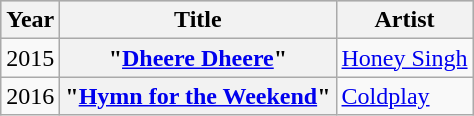<table class="wikitable plainrowheaders">
<tr style="background:#ccc; text-align:center;">
<th scope="col">Year</th>
<th scope="col">Title</th>
<th scope="col">Artist</th>
</tr>
<tr>
<td>2015</td>
<th scope="row">"<a href='#'>Dheere Dheere</a>"</th>
<td><a href='#'>Honey Singh</a></td>
</tr>
<tr>
<td>2016</td>
<th scope="row">"<a href='#'>Hymn for the Weekend</a>"</th>
<td><a href='#'>Coldplay</a></td>
</tr>
</table>
